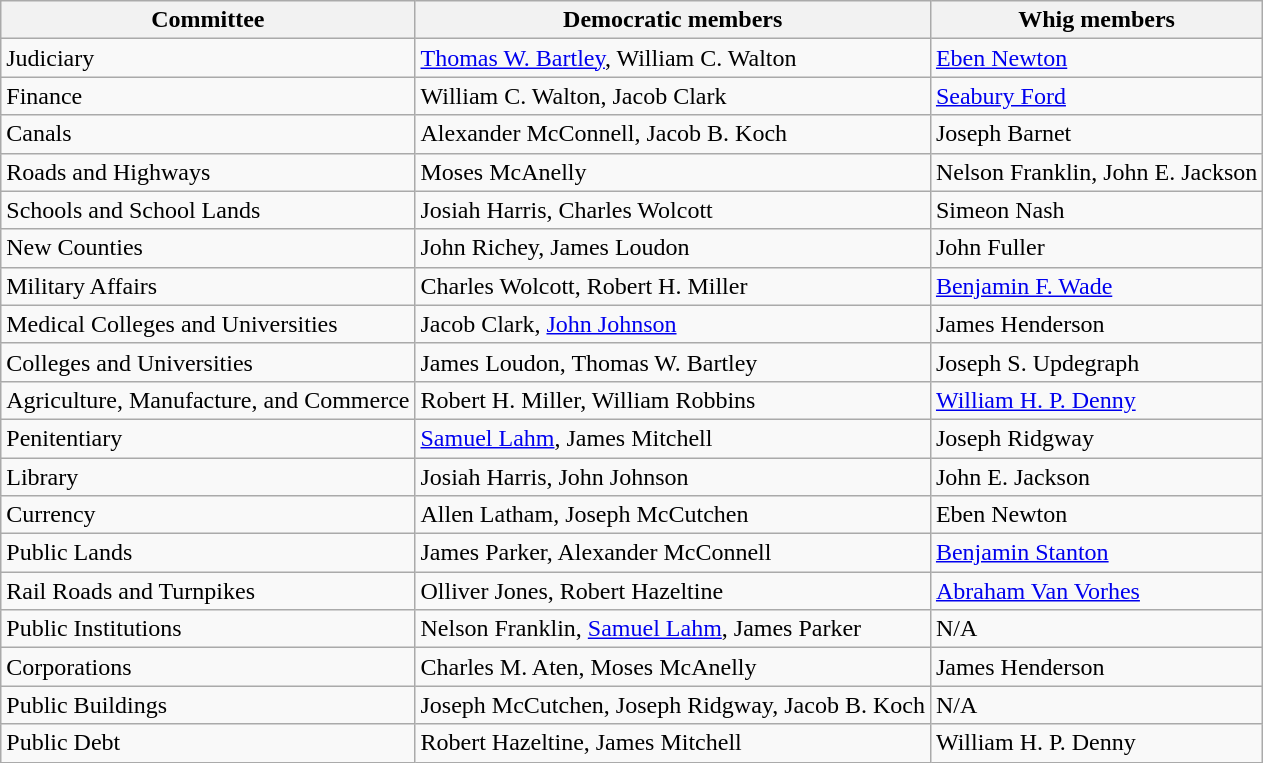<table class="wikitable">
<tr>
<th>Committee</th>
<th>Democratic members</th>
<th>Whig members</th>
</tr>
<tr>
<td>Judiciary</td>
<td><a href='#'>Thomas W. Bartley</a>, William C. Walton</td>
<td><a href='#'>Eben Newton</a></td>
</tr>
<tr>
<td>Finance</td>
<td>William C. Walton, Jacob Clark</td>
<td><a href='#'>Seabury Ford</a></td>
</tr>
<tr>
<td>Canals</td>
<td>Alexander McConnell, Jacob B. Koch</td>
<td>Joseph Barnet</td>
</tr>
<tr>
<td>Roads and Highways</td>
<td>Moses McAnelly</td>
<td>Nelson Franklin, John E. Jackson</td>
</tr>
<tr>
<td>Schools and School Lands</td>
<td>Josiah Harris, Charles Wolcott</td>
<td>Simeon Nash</td>
</tr>
<tr>
<td>New Counties</td>
<td>John Richey, James Loudon</td>
<td>John Fuller</td>
</tr>
<tr>
<td>Military Affairs</td>
<td>Charles Wolcott, Robert H. Miller</td>
<td><a href='#'>Benjamin F. Wade</a></td>
</tr>
<tr>
<td>Medical Colleges and Universities</td>
<td>Jacob Clark, <a href='#'>John Johnson</a></td>
<td>James Henderson</td>
</tr>
<tr>
<td>Colleges and Universities</td>
<td>James Loudon, Thomas W. Bartley</td>
<td>Joseph S. Updegraph</td>
</tr>
<tr>
<td>Agriculture, Manufacture, and Commerce</td>
<td>Robert H. Miller, William Robbins</td>
<td><a href='#'>William H. P. Denny</a></td>
</tr>
<tr>
<td>Penitentiary</td>
<td><a href='#'>Samuel Lahm</a>, James Mitchell</td>
<td>Joseph Ridgway</td>
</tr>
<tr>
<td>Library</td>
<td>Josiah Harris, John Johnson</td>
<td>John E. Jackson</td>
</tr>
<tr>
<td>Currency</td>
<td>Allen Latham, Joseph McCutchen</td>
<td>Eben Newton</td>
</tr>
<tr>
<td>Public Lands</td>
<td>James Parker, Alexander McConnell</td>
<td><a href='#'>Benjamin Stanton</a></td>
</tr>
<tr>
<td>Rail Roads and Turnpikes</td>
<td>Olliver Jones, Robert Hazeltine</td>
<td><a href='#'>Abraham Van Vorhes</a></td>
</tr>
<tr>
<td>Public Institutions</td>
<td>Nelson Franklin, <a href='#'>Samuel Lahm</a>, James Parker</td>
<td>N/A</td>
</tr>
<tr>
<td>Corporations</td>
<td>Charles M. Aten, Moses McAnelly</td>
<td>James Henderson</td>
</tr>
<tr>
<td>Public Buildings</td>
<td>Joseph McCutchen, Joseph Ridgway, Jacob B. Koch</td>
<td>N/A</td>
</tr>
<tr>
<td>Public Debt</td>
<td>Robert Hazeltine, James Mitchell</td>
<td>William H. P. Denny</td>
</tr>
</table>
